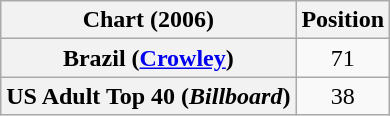<table class="wikitable plainrowheaders" style="text-align:center">
<tr>
<th>Chart (2006)</th>
<th>Position</th>
</tr>
<tr>
<th scope="row">Brazil (<a href='#'>Crowley</a>)</th>
<td>71</td>
</tr>
<tr>
<th scope="row">US Adult Top 40 (<em>Billboard</em>)</th>
<td>38</td>
</tr>
</table>
